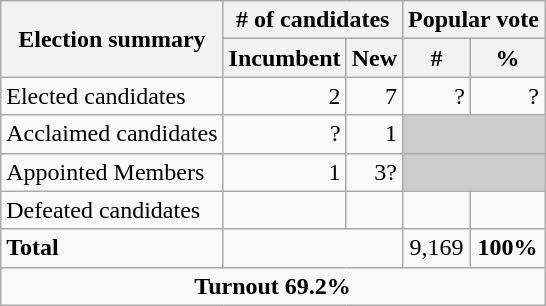<table class="wikitable">
<tr>
<th rowspan="2">Election summary </th>
<th colspan="2"># of candidates</th>
<th colspan="2">Popular vote</th>
</tr>
<tr>
<th>Incumbent</th>
<th>New</th>
<th>#</th>
<th>%</th>
</tr>
<tr>
<td>Elected candidates</td>
<td align="right">2</td>
<td align="right">7</td>
<td align="right">?</td>
<td align="right">?</td>
</tr>
<tr>
<td>Acclaimed candidates</td>
<td align="right">?</td>
<td align="right">1</td>
<td align="right" colspan=2 bgcolor="CCCCCC"></td>
</tr>
<tr>
<td>Appointed Members</td>
<td align="right">1</td>
<td align="right">3?</td>
<td align="right" colspan=2 bgcolor="CCCCCC"></td>
</tr>
<tr>
<td>Defeated candidates</td>
<td align="right"> </td>
<td align="right"> </td>
<td align="right"> </td>
<td align="right"> </td>
</tr>
<tr>
<td><strong>Total</strong></td>
<td colspan="2" align="center"> </td>
<td align="center">9,169</td>
<td align="center"><strong>100%</strong></td>
</tr>
<tr>
<td colspan="5" align="center"><strong>Turnout 69.2%</strong></td>
</tr>
</table>
